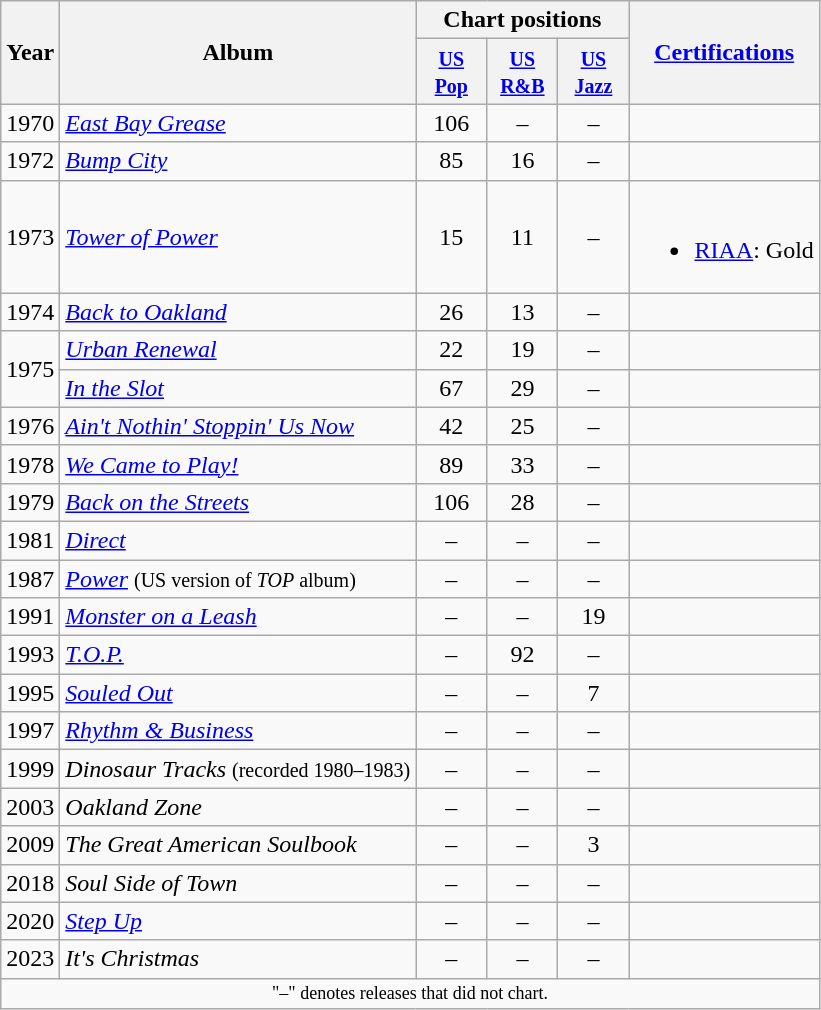<table class="wikitable" style="text-align:center;">
<tr>
<th rowspan="2">Year</th>
<th rowspan="2">Album</th>
<th colspan="3">Chart positions</th>
<th rowspan="2"><a href='#'>Certifications</a></th>
</tr>
<tr>
<th width="40"><small><a href='#'>US Pop</a></small><br></th>
<th width="40"><small><a href='#'>US R&B</a></small><br></th>
<th width="40"><small><a href='#'>US Jazz</a></small><br></th>
</tr>
<tr>
<td>1970</td>
<td align="left"><em><a href='#'>East Bay Grease</a></em></td>
<td>106</td>
<td>–</td>
<td>–</td>
<td></td>
</tr>
<tr>
<td>1972</td>
<td align="left"><em><a href='#'>Bump City</a></em></td>
<td>85</td>
<td>16</td>
<td>–</td>
<td></td>
</tr>
<tr>
<td>1973</td>
<td align="left"><em><a href='#'>Tower of Power</a></em></td>
<td>15</td>
<td>11</td>
<td>–</td>
<td><br><ul><li><a href='#'>RIAA</a>: Gold</li></ul></td>
</tr>
<tr>
<td>1974</td>
<td align="left"><em><a href='#'>Back to Oakland</a></em></td>
<td>26</td>
<td>13</td>
<td>–</td>
<td></td>
</tr>
<tr>
<td rowspan="2">1975</td>
<td align="left"><em><a href='#'>Urban Renewal</a></em></td>
<td>22</td>
<td>19</td>
<td>–</td>
<td></td>
</tr>
<tr>
<td align="left"><em><a href='#'>In the Slot</a></em></td>
<td>67</td>
<td>29</td>
<td>–</td>
<td></td>
</tr>
<tr>
<td>1976</td>
<td align="left"><em><a href='#'>Ain't Nothin' Stoppin' Us Now</a></em></td>
<td>42</td>
<td>25</td>
<td>–</td>
<td></td>
</tr>
<tr>
<td>1978</td>
<td align="left"><em><a href='#'>We Came to Play!</a></em></td>
<td>89</td>
<td>33</td>
<td>–</td>
<td></td>
</tr>
<tr>
<td>1979</td>
<td align="left"><em><a href='#'>Back on the Streets</a></em></td>
<td>106</td>
<td>28</td>
<td>–</td>
<td></td>
</tr>
<tr>
<td>1981</td>
<td align="left"><em><a href='#'>Direct</a></em></td>
<td>–</td>
<td>–</td>
<td>–</td>
<td></td>
</tr>
<tr>
<td>1987</td>
<td align="left"><em><a href='#'>Power</a></em> <small>(US version of <em>TOP</em> album)</small></td>
<td>–</td>
<td>–</td>
<td>–</td>
<td></td>
</tr>
<tr>
<td>1991</td>
<td align="left"><em><a href='#'>Monster on a Leash</a></em></td>
<td>–</td>
<td>–</td>
<td>19</td>
<td></td>
</tr>
<tr>
<td>1993</td>
<td align="left"><em><a href='#'>T.O.P.</a></em></td>
<td>–</td>
<td>92</td>
<td>–</td>
<td></td>
</tr>
<tr>
<td>1995</td>
<td align="left"><em><a href='#'>Souled Out</a></em></td>
<td>–</td>
<td>–</td>
<td>7</td>
<td></td>
</tr>
<tr>
<td rowspan="1">1997</td>
<td align="left"><em><a href='#'>Rhythm & Business</a></em></td>
<td>–</td>
<td>–</td>
<td>–</td>
<td></td>
</tr>
<tr>
<td>1999</td>
<td align="left"><em>Dinosaur Tracks</em> <small>(recorded 1980–1983)</small></td>
<td>–</td>
<td>–</td>
<td>–</td>
<td></td>
</tr>
<tr>
<td>2003</td>
<td align="left"><em>Oakland Zone</em></td>
<td>–</td>
<td>–</td>
<td>–</td>
<td></td>
</tr>
<tr>
<td>2009</td>
<td align="left"><em>The Great American Soulbook</em></td>
<td>–</td>
<td>–</td>
<td>3</td>
<td></td>
</tr>
<tr>
<td>2018</td>
<td align="left"><em>Soul Side of Town</em></td>
<td>–</td>
<td>–</td>
<td>–</td>
<td></td>
</tr>
<tr>
<td>2020</td>
<td align="left"><em><a href='#'>Step Up</a></em></td>
<td>–</td>
<td>–</td>
<td>–</td>
<td></td>
</tr>
<tr>
<td>2023</td>
<td align="left"><em>It's Christmas</em></td>
<td>–</td>
<td>–</td>
<td>–</td>
<td></td>
</tr>
<tr>
<td colspan="6" style="text-align:center; font-size:9pt;">"–" denotes releases that did not chart.</td>
</tr>
</table>
